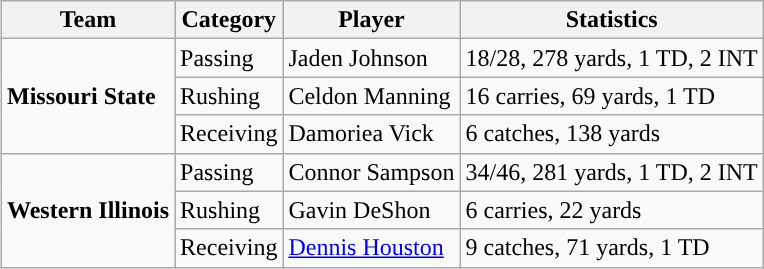<table class="wikitable" style="float: right;">
<tr>
<th>Team</th>
<th>Category</th>
<th>Player</th>
<th>Statistics</th>
</tr>
<tr>
<td rowspan=3><strong>Missouri State</strong></td>
<td>Passing</td>
<td>Jaden Johnson</td>
<td>18/28, 278 yards, 1 TD, 2 INT</td>
</tr>
<tr>
<td>Rushing</td>
<td>Celdon Manning</td>
<td>16 carries, 69 yards, 1 TD</td>
</tr>
<tr>
<td>Receiving</td>
<td>Damoriea Vick</td>
<td>6 catches, 138 yards</td>
</tr>
<tr>
<td rowspan=3><strong>Western Illinois</strong></td>
<td>Passing</td>
<td>Connor Sampson</td>
<td>34/46, 281 yards, 1 TD, 2 INT</td>
</tr>
<tr>
<td>Rushing</td>
<td>Gavin DeShon</td>
<td>6 carries, 22 yards</td>
</tr>
<tr>
<td>Receiving</td>
<td><a href='#'>Dennis Houston</a></td>
<td>9 catches, 71 yards, 1 TD</td>
</tr>
</table>
